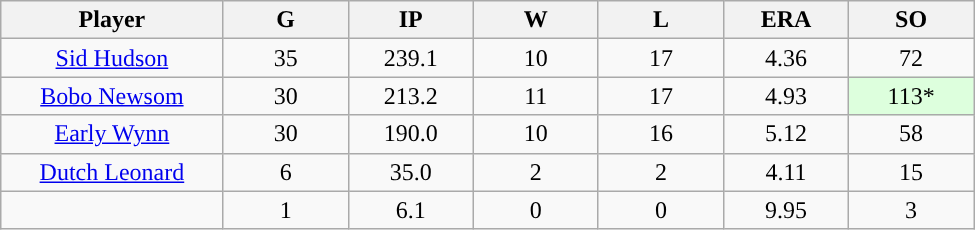<table class="wikitable sortable">
<tr>
<th bgcolor="#DDDDFF" width="16%">Player</th>
<th bgcolor="#DDDDFF" width="9%">G</th>
<th bgcolor="#DDDDFF" width="9%">IP</th>
<th bgcolor="#DDDDFF" width="9%">W</th>
<th bgcolor="#DDDDFF" width="9%">L</th>
<th bgcolor="#DDDDFF" width="9%">ERA</th>
<th bgcolor="#DDDDFF" width="9%">SO</th>
</tr>
<tr align="center">
<td><a href='#'>Sid Hudson</a></td>
<td>35</td>
<td>239.1</td>
<td>10</td>
<td>17</td>
<td>4.36</td>
<td>72</td>
</tr>
<tr align=center>
<td><a href='#'>Bobo Newsom</a></td>
<td>30</td>
<td>213.2</td>
<td>11</td>
<td>17</td>
<td>4.93</td>
<td style="background:#DDFFDD;">113*</td>
</tr>
<tr align=center>
<td><a href='#'>Early Wynn</a></td>
<td>30</td>
<td>190.0</td>
<td>10</td>
<td>16</td>
<td>5.12</td>
<td>58</td>
</tr>
<tr align=center>
<td><a href='#'>Dutch Leonard</a></td>
<td>6</td>
<td>35.0</td>
<td>2</td>
<td>2</td>
<td>4.11</td>
<td>15</td>
</tr>
<tr align=center>
<td></td>
<td>1</td>
<td>6.1</td>
<td>0</td>
<td>0</td>
<td>9.95</td>
<td>3</td>
</tr>
</table>
